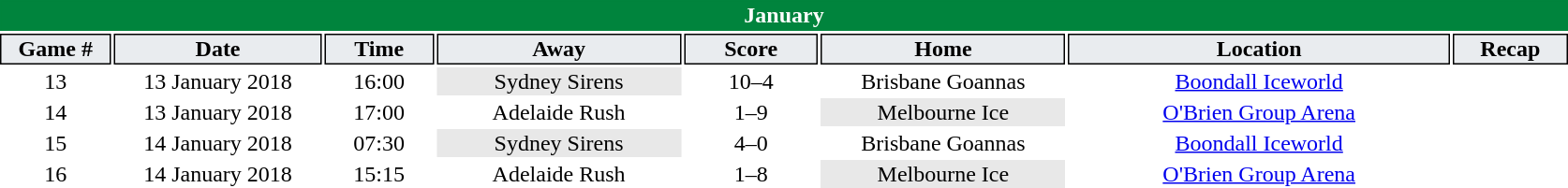<table class="toccolours" style="width:70em;text-align: center">
<tr>
<th colspan="8" style="background:#00843d;color:white;border:#00843d 1px solid">January</th>
</tr>
<tr>
<th style="background:#e9ecef;color:black;border:#000000 1px solid; width: 40px">Game #</th>
<th style="background:#e9ecef;color:black;border:#000000 1px solid; width: 80px">Date</th>
<th style="background:#e9ecef;color:black;border:#000000 1px solid; width: 40px">Time</th>
<th style="background:#e9ecef;color:black;border:#000000 1px solid; width: 95px">Away</th>
<th style="background:#e9ecef;color:black;border:#000000 1px solid; width: 50px">Score</th>
<th style="background:#e9ecef;color:black;border:#000000 1px solid; width: 95px">Home</th>
<th style="background:#e9ecef;color:black;border:#000000 1px solid; width: 150px">Location</th>
<th style="background:#e9ecef;color:black;border:#000000 1px solid; width: 40px">Recap</th>
</tr>
<tr>
<td>13</td>
<td>13 January 2018</td>
<td>16:00</td>
<td bgcolor="#e8e8e8">Sydney Sirens</td>
<td>10–4</td>
<td>Brisbane Goannas</td>
<td><a href='#'>Boondall Iceworld</a></td>
<td></td>
</tr>
<tr>
<td>14</td>
<td>13 January 2018</td>
<td>17:00</td>
<td>Adelaide Rush</td>
<td>1–9</td>
<td bgcolor="#e8e8e8">Melbourne Ice</td>
<td><a href='#'>O'Brien Group Arena</a></td>
<td></td>
</tr>
<tr>
<td>15</td>
<td>14 January 2018</td>
<td>07:30</td>
<td bgcolor="#e8e8e8">Sydney Sirens</td>
<td>4–0</td>
<td>Brisbane Goannas</td>
<td><a href='#'>Boondall Iceworld</a></td>
<td></td>
</tr>
<tr>
<td>16</td>
<td>14 January 2018</td>
<td>15:15</td>
<td>Adelaide Rush</td>
<td>1–8</td>
<td bgcolor="#e8e8e8">Melbourne Ice</td>
<td><a href='#'>O'Brien Group Arena</a></td>
<td></td>
</tr>
<tr>
</tr>
</table>
